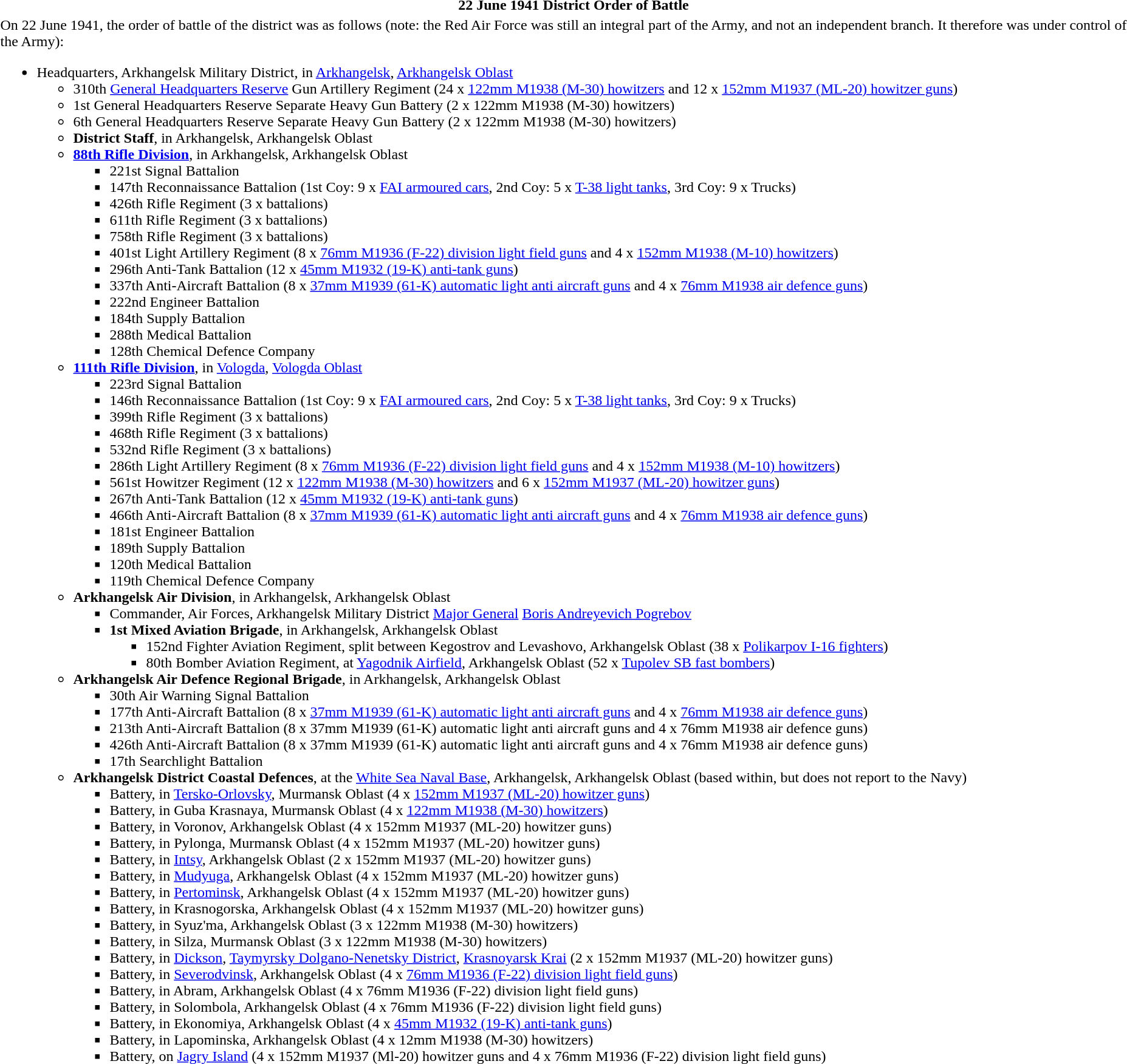<table class="toccolours collapsible collapsed" style="width:100%; background:transparent;">
<tr>
<th colspan="">22 June 1941 District Order of Battle</th>
</tr>
<tr>
<td>On 22 June 1941, the order of battle of the district was as follows (note: the Red Air Force was still an integral part of the Army, and not an independent branch. It therefore was under control of the Army):<br><ul><li>Headquarters, Arkhangelsk Military District, in <a href='#'>Arkhangelsk</a>, <a href='#'>Arkhangelsk Oblast</a><ul><li>310th <a href='#'>General Headquarters Reserve</a> Gun Artillery Regiment (24 x <a href='#'>122mm M1938 (M-30) howitzers</a> and 12 x <a href='#'>152mm M1937 (ML-20) howitzer guns</a>)</li><li>1st General Headquarters Reserve Separate Heavy Gun Battery (2 x 122mm M1938 (M-30) howitzers)</li><li>6th General Headquarters Reserve Separate Heavy Gun Battery (2 x 122mm M1938 (M-30) howitzers)</li><li><strong>District Staff</strong>, in Arkhangelsk, Arkhangelsk Oblast</li><li><a href='#'><strong>88th Rifle Division</strong></a>, in Arkhangelsk, Arkhangelsk Oblast<ul><li>221st Signal Battalion</li><li>147th Reconnaissance Battalion (1st Coy: 9 x <a href='#'>FAI armoured cars</a>, 2nd Coy: 5 x <a href='#'>T-38 light tanks</a>, 3rd Coy: 9 x Trucks)</li><li>426th Rifle Regiment (3 x battalions)</li><li>611th Rifle Regiment (3 x battalions)</li><li>758th Rifle Regiment (3 x battalions)</li><li>401st Light Artillery Regiment (8 x <a href='#'>76mm M1936 (F-22) division light field guns</a> and 4 x <a href='#'>152mm M1938 (M-10) howitzers</a>)</li><li>296th Anti-Tank Battalion (12 x <a href='#'>45mm M1932 (19-K) anti-tank guns</a>)</li><li>337th Anti-Aircraft Battalion (8 x <a href='#'>37mm M1939 (61-K) automatic light anti aircraft guns</a> and 4 x <a href='#'>76mm M1938 air defence guns</a>)</li><li>222nd Engineer Battalion</li><li>184th Supply Battalion</li><li>288th Medical Battalion</li><li>128th Chemical Defence Company</li></ul></li><li><strong><a href='#'>111th Rifle Division</a></strong>, in <a href='#'>Vologda</a>, <a href='#'>Vologda Oblast</a><ul><li>223rd Signal Battalion</li><li>146th Reconnaissance Battalion (1st Coy: 9 x <a href='#'>FAI armoured cars</a>, 2nd Coy: 5 x <a href='#'>T-38 light tanks</a>, 3rd Coy: 9 x Trucks)</li><li>399th Rifle Regiment (3 x battalions)</li><li>468th Rifle Regiment (3 x battalions)</li><li>532nd Rifle Regiment (3 x battalions)</li><li>286th Light Artillery Regiment (8 x <a href='#'>76mm M1936 (F-22) division light field guns</a> and 4 x <a href='#'>152mm M1938 (M-10) howitzers</a>)</li><li>561st Howitzer Regiment (12 x <a href='#'>122mm M1938 (M-30) howitzers</a> and 6 x <a href='#'>152mm M1937 (ML-20) howitzer guns</a>)</li><li>267th Anti-Tank Battalion (12 x <a href='#'>45mm M1932 (19-K) anti-tank guns</a>)</li><li>466th Anti-Aircraft Battalion (8 x <a href='#'>37mm M1939 (61-K) automatic light anti aircraft guns</a> and 4 x <a href='#'>76mm M1938 air defence guns</a>)</li><li>181st Engineer Battalion</li><li>189th Supply Battalion</li><li>120th Medical Battalion</li><li>119th Chemical Defence Company</li></ul></li><li><strong>Arkhangelsk Air Division</strong>, in Arkhangelsk, Arkhangelsk Oblast<ul><li>Commander, Air Forces, Arkhangelsk Military District  <a href='#'>Major General</a> <a href='#'>Boris Andreyevich Pogrebov</a></li><li><strong>1st Mixed Aviation Brigade</strong>, in Arkhangelsk, Arkhangelsk Oblast<ul><li>152nd Fighter Aviation Regiment, split between Kegostrov and Levashovo, Arkhangelsk Oblast (38 x <a href='#'>Polikarpov I-16 fighters</a>)</li><li>80th Bomber Aviation Regiment, at <a href='#'>Yagodnik Airfield</a>, Arkhangelsk Oblast (52 x <a href='#'>Tupolev SB fast bombers</a>)</li></ul></li></ul></li><li><strong>Arkhangelsk Air Defence Regional Brigade</strong>, in Arkhangelsk, Arkhangelsk Oblast<ul><li>30th Air Warning Signal Battalion</li><li>177th Anti-Aircraft Battalion (8 x <a href='#'>37mm M1939 (61-K) automatic light anti aircraft guns</a> and 4 x <a href='#'>76mm M1938 air defence guns</a>)</li><li>213th Anti-Aircraft Battalion (8 x 37mm M1939 (61-K) automatic light anti aircraft guns and 4 x 76mm M1938 air defence guns)</li><li>426th Anti-Aircraft Battalion (8 x 37mm M1939 (61-K) automatic light anti aircraft guns and 4 x 76mm M1938 air defence guns)</li><li>17th Searchlight Battalion</li></ul></li><li><strong>Arkhangelsk District Coastal Defences</strong>, at the <a href='#'>White Sea Naval Base</a>, Arkhangelsk, Arkhangelsk Oblast (based within, but does not report to the Navy)<ul><li>Battery, in <a href='#'>Tersko-Orlovsky</a>, Murmansk Oblast (4 x <a href='#'>152mm M1937 (ML-20) howitzer guns</a>)</li><li>Battery, in Guba Krasnaya, Murmansk Oblast (4 x <a href='#'>122mm M1938 (M-30) howitzers</a>)</li><li>Battery, in Voronov, Arkhangelsk Oblast (4 x 152mm M1937 (ML-20) howitzer guns)</li><li>Battery, in Pylonga, Murmansk Oblast (4 x 152mm M1937 (ML-20) howitzer guns)</li><li>Battery, in <a href='#'>Intsy</a>, Arkhangelsk Oblast (2 x 152mm M1937 (ML-20) howitzer guns)</li><li>Battery, in <a href='#'>Mudyuga</a>, Arkhangelsk Oblast (4 x 152mm M1937 (ML-20) howitzer guns)</li><li>Battery, in <a href='#'>Pertominsk</a>, Arkhangelsk Oblast (4 x 152mm M1937 (ML-20) howitzer guns)</li><li>Battery, in Krasnogorska, Arkhangelsk Oblast (4 x 152mm M1937 (ML-20) howitzer guns)</li><li>Battery, in Syuz'ma, Arkhangelsk Oblast (3 x 122mm M1938 (M-30) howitzers)</li><li>Battery, in Silza, Murmansk Oblast (3 x 122mm M1938 (M-30) howitzers)</li><li>Battery, in <a href='#'>Dickson</a>, <a href='#'>Taymyrsky Dolgano-Nenetsky District</a>, <a href='#'>Krasnoyarsk Krai</a> (2 x 152mm M1937 (ML-20) howitzer guns)</li><li>Battery, in <a href='#'>Severodvinsk</a>, Arkhangelsk Oblast (4 x <a href='#'>76mm M1936 (F-22) division light field guns</a>)</li><li>Battery, in Abram, Arkhangelsk Oblast (4 x 76mm M1936 (F-22) division light field guns)</li><li>Battery, in Solombola, Arkhangelsk Oblast (4 x 76mm M1936 (F-22) division light field guns)</li><li>Battery, in Ekonomiya, Arkhangelsk Oblast (4 x <a href='#'>45mm M1932 (19-K) anti-tank guns</a>)</li><li>Battery, in Lapominska, Arkhangelsk Oblast (4 x 12mm M1938 (M-30) howitzers)</li><li>Battery, on <a href='#'>Jagry Island</a> (4 x 152mm M1937 (Ml-20) howitzer guns and 4 x 76mm M1936 (F-22) division light field guns)</li></ul></li></ul></li></ul></td>
</tr>
</table>
